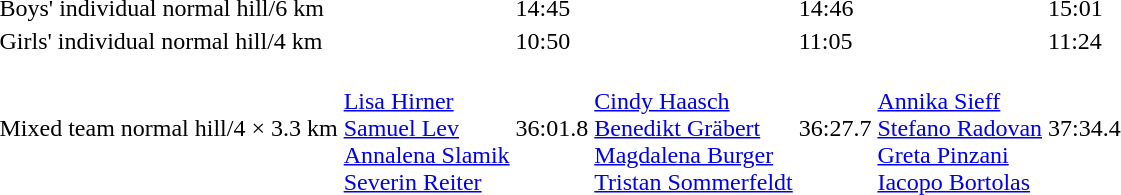<table>
<tr>
<td>Boys' individual normal hill/6 km</td>
<td></td>
<td>14:45</td>
<td></td>
<td>14:46</td>
<td></td>
<td>15:01</td>
</tr>
<tr>
<td>Girls' individual normal hill/4 km</td>
<td></td>
<td>10:50</td>
<td></td>
<td>11:05</td>
<td></td>
<td>11:24</td>
</tr>
<tr>
<td>Mixed team normal hill/4 × 3.3 km</td>
<td><br><a href='#'>Lisa Hirner</a><br><a href='#'>Samuel Lev</a><br><a href='#'>Annalena Slamik</a><br><a href='#'>Severin Reiter</a></td>
<td>36:01.8</td>
<td><br><a href='#'>Cindy Haasch</a><br><a href='#'>Benedikt Gräbert</a><br><a href='#'>Magdalena Burger</a><br><a href='#'>Tristan Sommerfeldt</a></td>
<td>36:27.7</td>
<td><br><a href='#'>Annika Sieff</a><br><a href='#'>Stefano Radovan</a><br><a href='#'>Greta Pinzani</a><br><a href='#'>Iacopo Bortolas</a></td>
<td>37:34.4</td>
</tr>
</table>
